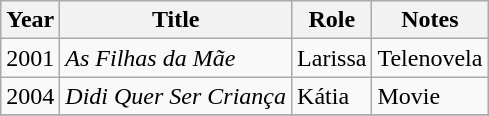<table class="wikitable">
<tr>
<th>Year</th>
<th>Title</th>
<th>Role</th>
<th>Notes</th>
</tr>
<tr>
<td>2001</td>
<td><em>As Filhas da Mãe</em></td>
<td>Larissa</td>
<td>Telenovela</td>
</tr>
<tr>
<td>2004</td>
<td><em>Didi Quer Ser Criança</em></td>
<td>Kátia</td>
<td>Movie</td>
</tr>
<tr>
</tr>
</table>
